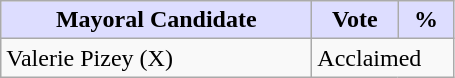<table class="wikitable">
<tr>
<th style="background:#ddf; width:200px;">Mayoral Candidate</th>
<th style="background:#ddf; width:50px;">Vote</th>
<th style="background:#ddf; width:30px;">%</th>
</tr>
<tr>
<td>Valerie Pizey (X)</td>
<td colspan="2">Acclaimed</td>
</tr>
</table>
